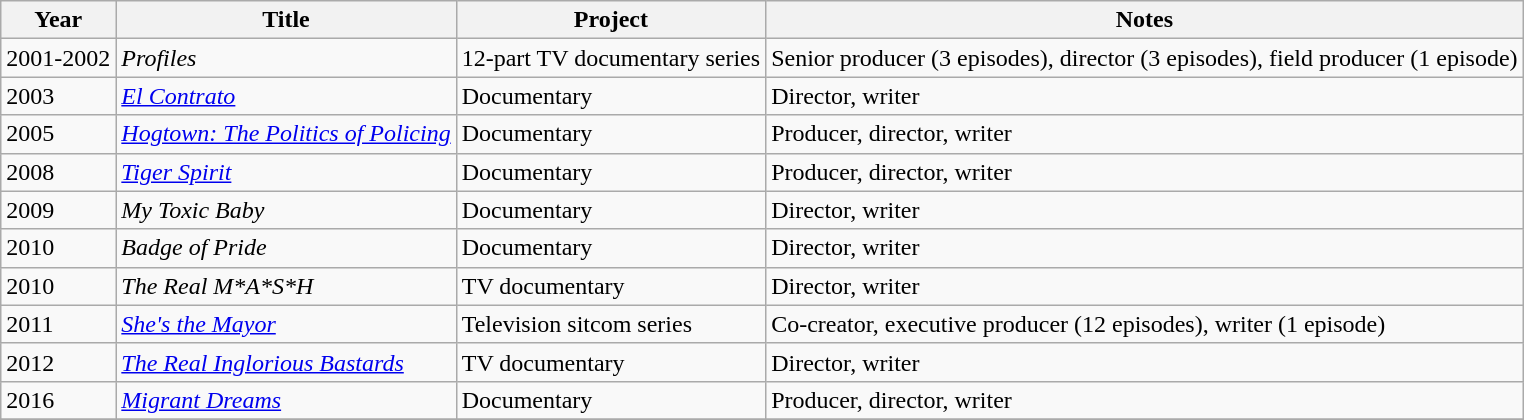<table class="wikitable sortable">
<tr>
<th>Year</th>
<th>Title</th>
<th>Project</th>
<th class="unsortable">Notes</th>
</tr>
<tr>
<td>2001-2002</td>
<td><em>Profiles</em></td>
<td>12-part TV documentary series</td>
<td>Senior producer (3 episodes), director (3 episodes), field producer (1 episode)</td>
</tr>
<tr>
<td>2003</td>
<td><em><a href='#'>El Contrato</a></em></td>
<td>Documentary</td>
<td>Director, writer</td>
</tr>
<tr>
<td>2005</td>
<td><em><a href='#'>Hogtown: The Politics of Policing</a></em></td>
<td>Documentary</td>
<td>Producer, director, writer</td>
</tr>
<tr>
<td>2008</td>
<td><em><a href='#'>Tiger Spirit</a></em></td>
<td>Documentary</td>
<td>Producer, director, writer</td>
</tr>
<tr>
<td>2009</td>
<td><em>My Toxic Baby</em></td>
<td>Documentary</td>
<td>Director, writer</td>
</tr>
<tr>
<td>2010</td>
<td><em>Badge of Pride</em></td>
<td>Documentary</td>
<td>Director, writer</td>
</tr>
<tr>
<td>2010</td>
<td><em>The Real M*A*S*H</em></td>
<td>TV documentary</td>
<td>Director, writer</td>
</tr>
<tr>
<td>2011</td>
<td><em><a href='#'>She's the Mayor</a></em></td>
<td>Television sitcom series</td>
<td>Co-creator, executive producer (12 episodes), writer (1 episode)</td>
</tr>
<tr>
<td>2012</td>
<td><em><a href='#'>The Real Inglorious Bastards</a></em></td>
<td>TV documentary</td>
<td>Director, writer</td>
</tr>
<tr>
<td>2016</td>
<td><em><a href='#'>Migrant Dreams</a></em></td>
<td>Documentary</td>
<td>Producer, director, writer</td>
</tr>
<tr>
</tr>
</table>
